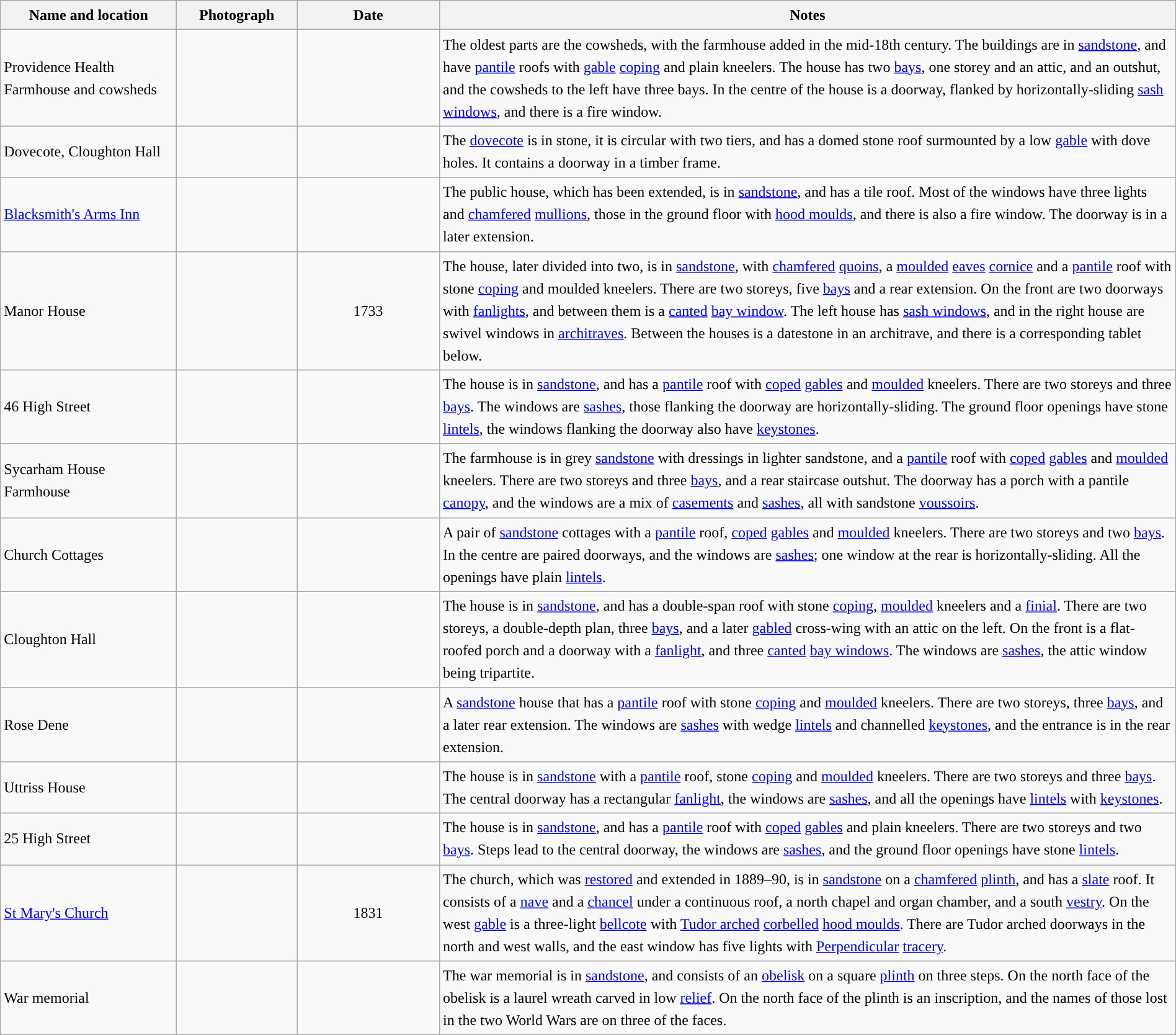<table class="wikitable sortable plainrowheaders" style="width:100%;border:0px;text-align:left;line-height:150%;">
<tr>
<th scope="col"  style="width:150px">Name and location</th>
<th scope="col"  style="width:100px" class="unsortable">Photograph</th>
<th scope="col"  style="width:120px">Date</th>
<th scope="col"  style="width:650px" class="unsortable">Notes</th>
</tr>
<tr>
<td>Providence Health Farmhouse and cowsheds<br><small></small></td>
<td></td>
<td align="center"></td>
<td>The oldest parts are the cowsheds, with the farmhouse added in the mid-18th century.  The buildings are in <a href='#'>sandstone</a>, and have <a href='#'>pantile</a> roofs with <a href='#'>gable</a> <a href='#'>coping</a> and plain kneelers.  The house has two <a href='#'>bays</a>, one storey and an attic, and an outshut, and the cowsheds to the left have three bays.  In the centre of the house is a doorway, flanked by horizontally-sliding <a href='#'>sash windows</a>, and there is a fire window.</td>
</tr>
<tr>
<td>Dovecote, Cloughton Hall<br><small></small></td>
<td></td>
<td align="center"></td>
<td>The <a href='#'>dovecote</a> is in stone, it is circular with two tiers, and has a domed stone roof surmounted by a low <a href='#'>gable</a> with dove holes.  It contains a doorway in a timber frame.</td>
</tr>
<tr>
<td><a href='#'>Blacksmith's Arms Inn</a><br><small></small></td>
<td></td>
<td align="center"></td>
<td>The public house, which has been extended, is in <a href='#'>sandstone</a>, and has a tile roof.  Most of the windows have three lights and <a href='#'>chamfered</a> <a href='#'>mullions</a>, those in the ground floor with <a href='#'>hood moulds</a>, and there is also a fire window.  The doorway is in a later extension.</td>
</tr>
<tr>
<td>Manor House<br><small></small></td>
<td></td>
<td align="center">1733</td>
<td>The house, later divided into two, is in <a href='#'>sandstone</a>, with <a href='#'>chamfered</a> <a href='#'>quoins</a>, a <a href='#'>moulded</a> <a href='#'>eaves</a> <a href='#'>cornice</a> and a <a href='#'>pantile</a> roof with stone <a href='#'>coping</a> and moulded kneelers.  There are two storeys, five <a href='#'>bays</a> and a rear extension.  On the front are two doorways with <a href='#'>fanlights</a>, and between them is a <a href='#'>canted</a> <a href='#'>bay window</a>.  The left house has <a href='#'>sash windows</a>, and in the right house are swivel windows in <a href='#'>architraves</a>.  Between the houses is a datestone in an architrave, and there is a corresponding tablet below.</td>
</tr>
<tr>
<td>46 High Street<br><small></small></td>
<td></td>
<td align="center"></td>
<td>The house is in <a href='#'>sandstone</a>, and has a <a href='#'>pantile</a> roof with <a href='#'>coped</a> <a href='#'>gables</a> and <a href='#'>moulded</a> kneelers.  There are two storeys and three <a href='#'>bays</a>.  The windows are <a href='#'>sashes</a>, those flanking the doorway are horizontally-sliding.  The ground floor openings have stone <a href='#'>lintels</a>, the windows flanking the doorway also have <a href='#'>keystones</a>.</td>
</tr>
<tr>
<td>Sycarham House Farmhouse<br><small></small></td>
<td></td>
<td align="center"></td>
<td>The farmhouse is in grey <a href='#'>sandstone</a> with dressings in lighter sandstone, and a <a href='#'>pantile</a> roof with <a href='#'>coped</a> <a href='#'>gables</a> and <a href='#'>moulded</a> kneelers.  There are two storeys and three <a href='#'>bays</a>, and a rear staircase outshut.  The doorway has a porch with a pantile <a href='#'>canopy</a>, and the windows are a mix of <a href='#'>casements</a> and <a href='#'>sashes</a>, all with sandstone <a href='#'>voussoirs</a>.</td>
</tr>
<tr>
<td>Church Cottages<br><small></small></td>
<td></td>
<td align="center"></td>
<td>A pair of <a href='#'>sandstone</a> cottages with a <a href='#'>pantile</a> roof, <a href='#'>coped</a> <a href='#'>gables</a> and <a href='#'>moulded</a> kneelers.  There are two storeys and two <a href='#'>bays</a>.  In the centre are paired doorways, and the windows are <a href='#'>sashes</a>; one window at the rear is horizontally-sliding.  All the openings have plain <a href='#'>lintels</a>.</td>
</tr>
<tr>
<td>Cloughton Hall<br><small></small></td>
<td></td>
<td align="center"></td>
<td>The house is in <a href='#'>sandstone</a>, and has a double-span roof with stone <a href='#'>coping</a>, <a href='#'>moulded</a> kneelers and a <a href='#'>finial</a>.  There are two storeys, a double-depth plan, three <a href='#'>bays</a>, and a later <a href='#'>gabled</a> cross-wing with an attic on the left.  On the front is a flat-roofed porch and a doorway with a <a href='#'>fanlight</a>, and three <a href='#'>canted</a> <a href='#'>bay windows</a>.  The windows are <a href='#'>sashes</a>, the attic window being tripartite.</td>
</tr>
<tr>
<td>Rose Dene<br><small></small></td>
<td></td>
<td align="center"></td>
<td>A <a href='#'>sandstone</a> house that has a <a href='#'>pantile</a> roof with stone <a href='#'>coping</a> and <a href='#'>moulded</a> kneelers.  There are two storeys, three <a href='#'>bays</a>, and a later rear extension.  The windows are <a href='#'>sashes</a> with wedge <a href='#'>lintels</a> and channelled <a href='#'>keystones</a>, and the entrance is in the rear extension.</td>
</tr>
<tr>
<td>Uttriss House<br><small></small></td>
<td></td>
<td align="center"></td>
<td>The house is in <a href='#'>sandstone</a> with a <a href='#'>pantile</a> roof, stone <a href='#'>coping</a> and <a href='#'>moulded</a> kneelers.  There are two storeys and three <a href='#'>bays</a>.  The central doorway has a rectangular <a href='#'>fanlight</a>, the windows are <a href='#'>sashes</a>, and all the openings have <a href='#'>lintels</a> with <a href='#'>keystones</a>.</td>
</tr>
<tr>
<td>25 High Street<br><small></small></td>
<td></td>
<td align="center"></td>
<td>The house is in <a href='#'>sandstone</a>, and has a <a href='#'>pantile</a> roof with <a href='#'>coped</a> <a href='#'>gables</a> and plain kneelers.  There are two storeys and two <a href='#'>bays</a>.  Steps lead to the central doorway, the windows are <a href='#'>sashes</a>, and the ground floor openings have stone <a href='#'>lintels</a>.</td>
</tr>
<tr>
<td><a href='#'>St Mary's Church</a><br><small></small></td>
<td></td>
<td align="center">1831</td>
<td>The church, which was <a href='#'>restored</a> and extended in 1889–90, is in <a href='#'>sandstone</a> on a <a href='#'>chamfered</a> <a href='#'>plinth</a>, and has a <a href='#'>slate</a> roof.  It consists of a <a href='#'>nave</a> and a <a href='#'>chancel</a> under a continuous roof, a north chapel and organ chamber, and a south <a href='#'>vestry</a>.  On the west <a href='#'>gable</a> is a three-light <a href='#'>bellcote</a> with <a href='#'>Tudor arched</a> <a href='#'>corbelled</a> <a href='#'>hood moulds</a>.  There are Tudor arched doorways in the north and west walls, and the east window has five lights with <a href='#'>Perpendicular</a> <a href='#'>tracery</a>.</td>
</tr>
<tr>
<td>War memorial<br><small></small></td>
<td></td>
<td align="center"></td>
<td>The war memorial is in <a href='#'>sandstone</a>, and consists of an <a href='#'>obelisk</a> on a square <a href='#'>plinth</a> on three steps.  On the north face of the obelisk is a laurel wreath carved in low <a href='#'>relief</a>.  On the north face of the plinth is an inscription, and the names of those lost in the two World Wars are on three of the faces.</td>
</tr>
<tr>
</tr>
</table>
